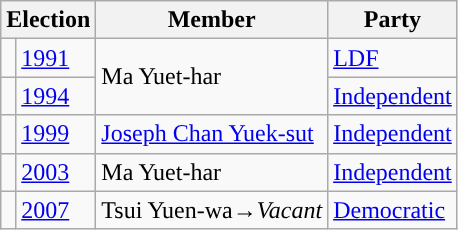<table class="wikitable">
<tr>
<th colspan="2">Election</th>
<th>Member</th>
<th>Party</th>
</tr>
<tr>
<td style="background-color: "></td>
<td><a href='#'>1991</a></td>
<td rowspan=2>Ma Yuet-har</td>
<td><a href='#'>LDF</a></td>
</tr>
<tr>
<td style="background-color: "></td>
<td><a href='#'>1994</a></td>
<td><a href='#'>Independent</a></td>
</tr>
<tr>
<td style="background-color: "></td>
<td><a href='#'>1999</a></td>
<td><a href='#'>Joseph Chan Yuek-sut</a></td>
<td><a href='#'>Independent</a></td>
</tr>
<tr>
<td style="background-color: "></td>
<td><a href='#'>2003</a></td>
<td>Ma Yuet-har</td>
<td><a href='#'>Independent</a></td>
</tr>
<tr>
<td style="background-color: "></td>
<td><a href='#'>2007</a></td>
<td>Tsui Yuen-wa→<em>Vacant</em></td>
<td><a href='#'>Democratic</a></td>
</tr>
</table>
